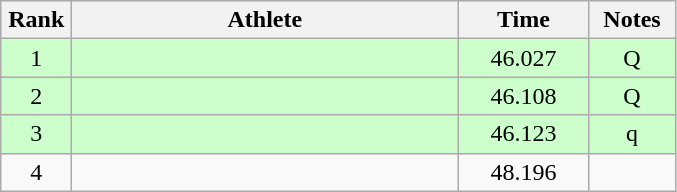<table class=wikitable style="text-align:center">
<tr>
<th width=40>Rank</th>
<th width=250>Athlete</th>
<th width=80>Time</th>
<th width=50>Notes</th>
</tr>
<tr bgcolor="ccffcc">
<td>1</td>
<td align=left></td>
<td>46.027</td>
<td>Q</td>
</tr>
<tr bgcolor="ccffcc">
<td>2</td>
<td align=left></td>
<td>46.108</td>
<td>Q</td>
</tr>
<tr bgcolor="ccffcc">
<td>3</td>
<td align=left></td>
<td>46.123</td>
<td>q</td>
</tr>
<tr>
<td>4</td>
<td align=left></td>
<td>48.196</td>
<td></td>
</tr>
</table>
